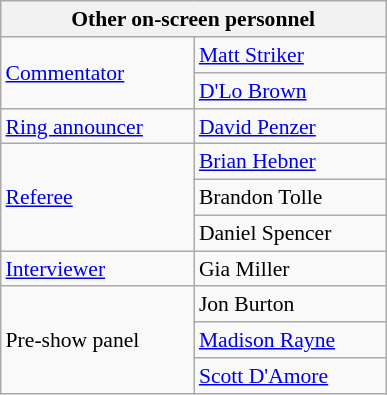<table align="right" class="wikitable" style="border:1px; font-size:90%; margin-left:1em;">
<tr>
<th width="250" colspan="2"><strong>Other on-screen personnel</strong></th>
</tr>
<tr>
<td rowspan="2"><a href='#'>Commentator</a></td>
<td><a href='#'>Matt Striker</a></td>
</tr>
<tr>
<td><a href='#'>D'Lo Brown</a></td>
</tr>
<tr>
<td rowspan="1"><a href='#'>Ring announcer</a></td>
<td><a href='#'>David Penzer</a></td>
</tr>
<tr>
<td rowspan="3"><a href='#'>Referee</a></td>
<td><a href='#'>Brian Hebner</a></td>
</tr>
<tr>
<td>Brandon Tolle</td>
</tr>
<tr>
<td>Daniel Spencer</td>
</tr>
<tr>
<td rowspan="1"><a href='#'>Interviewer</a></td>
<td>Gia Miller</td>
</tr>
<tr>
<td rowspan="3">Pre-show panel</td>
<td>Jon Burton</td>
</tr>
<tr>
<td><a href='#'>Madison Rayne</a></td>
</tr>
<tr>
<td><a href='#'>Scott D'Amore</a></td>
</tr>
</table>
